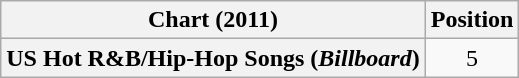<table class="wikitable plainrowheaders" style="text-align:center">
<tr>
<th scope="col">Chart (2011)</th>
<th scope="col">Position</th>
</tr>
<tr>
<th scope="row">US Hot R&B/Hip-Hop Songs (<em>Billboard</em>)</th>
<td>5</td>
</tr>
</table>
